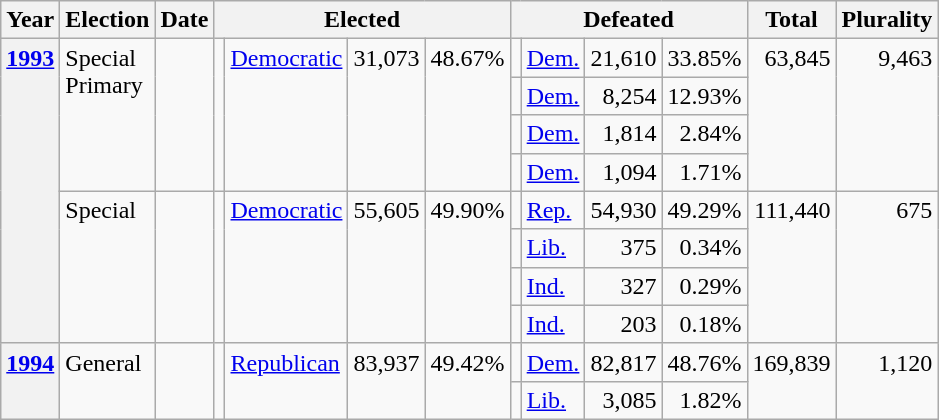<table class=wikitable>
<tr>
<th>Year</th>
<th>Election</th>
<th>Date</th>
<th ! colspan="4">Elected</th>
<th ! colspan="4">Defeated</th>
<th>Total</th>
<th>Plurality</th>
</tr>
<tr>
<th rowspan="8" valign="top"><a href='#'>1993</a></th>
<td rowspan="4" valign="top">Special<br>Primary</td>
<td rowspan="4" valign="top"></td>
<td rowspan="4" valign="top"></td>
<td rowspan="4" valign="top" ><a href='#'>Democratic</a></td>
<td rowspan="4" valign="top" align="right">31,073</td>
<td rowspan="4" valign="top" align="right">48.67%</td>
<td valign="top"></td>
<td valign="top" ><a href='#'>Dem.</a></td>
<td valign="top" align="right">21,610</td>
<td valign="top" align="right">33.85%</td>
<td rowspan="4" valign="top" align="right">63,845</td>
<td rowspan="4" valign="top" align="right">9,463</td>
</tr>
<tr>
<td valign="top"></td>
<td valign="top" ><a href='#'>Dem.</a></td>
<td valign="top" align="right">8,254</td>
<td valign="top" align="right">12.93%</td>
</tr>
<tr>
<td valign="top"></td>
<td valign="top" ><a href='#'>Dem.</a></td>
<td valign="top" align="right">1,814</td>
<td valign="top" align="right">2.84%</td>
</tr>
<tr>
<td valign="top"></td>
<td valign="top" ><a href='#'>Dem.</a></td>
<td valign="top" align="right">1,094</td>
<td valign="top" align="right">1.71%</td>
</tr>
<tr>
<td rowspan="4" valign="top">Special</td>
<td rowspan="4" valign="top"></td>
<td rowspan="4" valign="top"></td>
<td rowspan="4" valign="top" ><a href='#'>Democratic</a></td>
<td rowspan="4" valign="top" align="right">55,605</td>
<td rowspan="4" valign="top" align="right">49.90%</td>
<td valign="top"></td>
<td valign="top" ><a href='#'>Rep.</a></td>
<td valign="top" align="right">54,930</td>
<td valign="top" align="right">49.29%</td>
<td rowspan="4" valign="top" align="right">111,440</td>
<td rowspan="4" valign="top" align="right">675</td>
</tr>
<tr>
<td valign="top"></td>
<td valign="top" ><a href='#'>Lib.</a></td>
<td valign="top" align="right">375</td>
<td valign="top" align="right">0.34%</td>
</tr>
<tr>
<td valign="top"></td>
<td valign="top" ><a href='#'>Ind.</a></td>
<td valign="top" align="right">327</td>
<td valign="top" align="right">0.29%</td>
</tr>
<tr>
<td valign="top"></td>
<td valign="top" ><a href='#'>Ind.</a></td>
<td valign="top" align="right">203</td>
<td valign="top" align="right">0.18%</td>
</tr>
<tr>
<th rowspan="2" valign="top"><a href='#'>1994</a></th>
<td rowspan="2" valign="top">General</td>
<td rowspan="2" valign="top"></td>
<td rowspan="2" valign="top"></td>
<td rowspan="2" valign="top" ><a href='#'>Republican</a></td>
<td rowspan="2" valign="top" align="right">83,937</td>
<td rowspan="2" valign="top" align="right">49.42%</td>
<td valign="top"></td>
<td valign="top" ><a href='#'>Dem.</a></td>
<td valign="top" align="right">82,817</td>
<td valign="top" align="right">48.76%</td>
<td rowspan="2" valign="top" align="right">169,839</td>
<td rowspan="2" valign="top" align="right">1,120</td>
</tr>
<tr>
<td valign="top"></td>
<td valign="top" ><a href='#'>Lib.</a></td>
<td valign="top" align="right">3,085</td>
<td valign="top" align="right">1.82%</td>
</tr>
</table>
